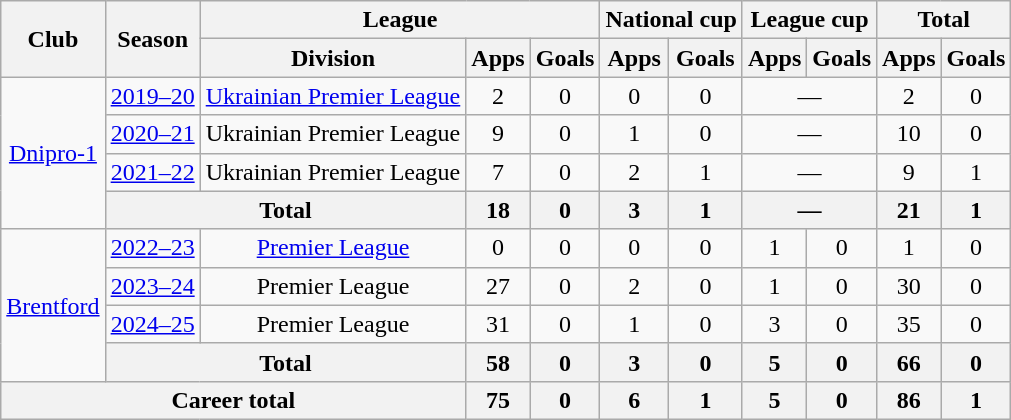<table class="wikitable" style="text-align:center">
<tr>
<th rowspan="2">Club</th>
<th rowspan="2">Season</th>
<th colspan="3">League</th>
<th colspan="2">National cup</th>
<th colspan="2">League cup</th>
<th colspan="2">Total</th>
</tr>
<tr>
<th>Division</th>
<th>Apps</th>
<th>Goals</th>
<th>Apps</th>
<th>Goals</th>
<th>Apps</th>
<th>Goals</th>
<th>Apps</th>
<th>Goals</th>
</tr>
<tr>
<td rowspan="4"><a href='#'>Dnipro-1</a></td>
<td><a href='#'>2019–20</a></td>
<td><a href='#'>Ukrainian Premier League</a></td>
<td>2</td>
<td>0</td>
<td>0</td>
<td>0</td>
<td colspan="2">—</td>
<td>2</td>
<td>0</td>
</tr>
<tr>
<td><a href='#'>2020–21</a></td>
<td>Ukrainian Premier League</td>
<td>9</td>
<td>0</td>
<td>1</td>
<td>0</td>
<td colspan="2">—</td>
<td>10</td>
<td>0</td>
</tr>
<tr>
<td><a href='#'>2021–22</a></td>
<td>Ukrainian Premier League</td>
<td>7</td>
<td>0</td>
<td>2</td>
<td>1</td>
<td colspan="2">—</td>
<td>9</td>
<td>1</td>
</tr>
<tr>
<th colspan="2">Total</th>
<th>18</th>
<th>0</th>
<th>3</th>
<th>1</th>
<th colspan="2">—</th>
<th>21</th>
<th>1</th>
</tr>
<tr>
<td rowspan="4"><a href='#'>Brentford</a></td>
<td><a href='#'>2022–23</a></td>
<td><a href='#'>Premier League</a></td>
<td>0</td>
<td>0</td>
<td>0</td>
<td>0</td>
<td>1</td>
<td>0</td>
<td>1</td>
<td>0</td>
</tr>
<tr>
<td><a href='#'>2023–24</a></td>
<td>Premier League</td>
<td>27</td>
<td>0</td>
<td>2</td>
<td>0</td>
<td>1</td>
<td>0</td>
<td>30</td>
<td>0</td>
</tr>
<tr>
<td><a href='#'>2024–25</a></td>
<td>Premier League</td>
<td>31</td>
<td>0</td>
<td>1</td>
<td>0</td>
<td>3</td>
<td>0</td>
<td>35</td>
<td>0</td>
</tr>
<tr>
<th colspan="2">Total</th>
<th>58</th>
<th>0</th>
<th>3</th>
<th>0</th>
<th>5</th>
<th>0</th>
<th>66</th>
<th>0</th>
</tr>
<tr>
<th colspan="3">Career total</th>
<th>75</th>
<th>0</th>
<th>6</th>
<th>1</th>
<th>5</th>
<th>0</th>
<th>86</th>
<th>1</th>
</tr>
</table>
